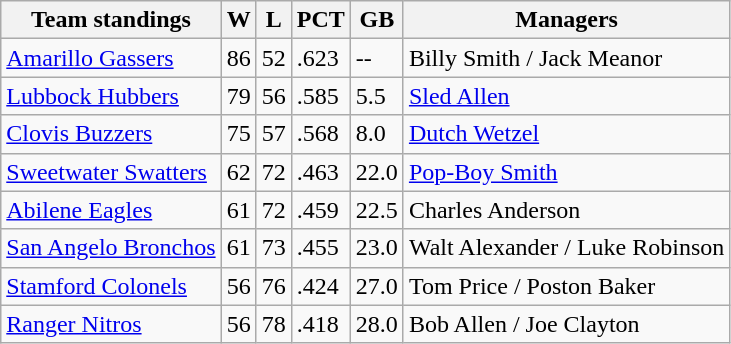<table class="wikitable">
<tr>
<th>Team standings</th>
<th>W</th>
<th>L</th>
<th>PCT</th>
<th>GB</th>
<th>Managers</th>
</tr>
<tr>
<td><a href='#'>Amarillo Gassers</a></td>
<td>86</td>
<td>52</td>
<td>.623</td>
<td>--</td>
<td>Billy Smith / Jack Meanor</td>
</tr>
<tr>
<td><a href='#'>Lubbock Hubbers</a></td>
<td>79</td>
<td>56</td>
<td>.585</td>
<td>5.5</td>
<td><a href='#'>Sled Allen</a></td>
</tr>
<tr>
<td><a href='#'>Clovis Buzzers</a></td>
<td>75</td>
<td>57</td>
<td>.568</td>
<td>8.0</td>
<td><a href='#'>Dutch Wetzel</a></td>
</tr>
<tr>
<td><a href='#'>Sweetwater Swatters</a></td>
<td>62</td>
<td>72</td>
<td>.463</td>
<td>22.0</td>
<td><a href='#'>Pop-Boy Smith</a></td>
</tr>
<tr>
<td><a href='#'>Abilene Eagles</a></td>
<td>61</td>
<td>72</td>
<td>.459</td>
<td>22.5</td>
<td>Charles Anderson</td>
</tr>
<tr>
<td><a href='#'>San Angelo Bronchos</a></td>
<td>61</td>
<td>73</td>
<td>.455</td>
<td>23.0</td>
<td>Walt Alexander / Luke Robinson</td>
</tr>
<tr>
<td><a href='#'>Stamford Colonels</a></td>
<td>56</td>
<td>76</td>
<td>.424</td>
<td>27.0</td>
<td>Tom Price / Poston Baker</td>
</tr>
<tr>
<td><a href='#'>Ranger Nitros</a></td>
<td>56</td>
<td>78</td>
<td>.418</td>
<td>28.0</td>
<td>Bob Allen / Joe Clayton</td>
</tr>
</table>
